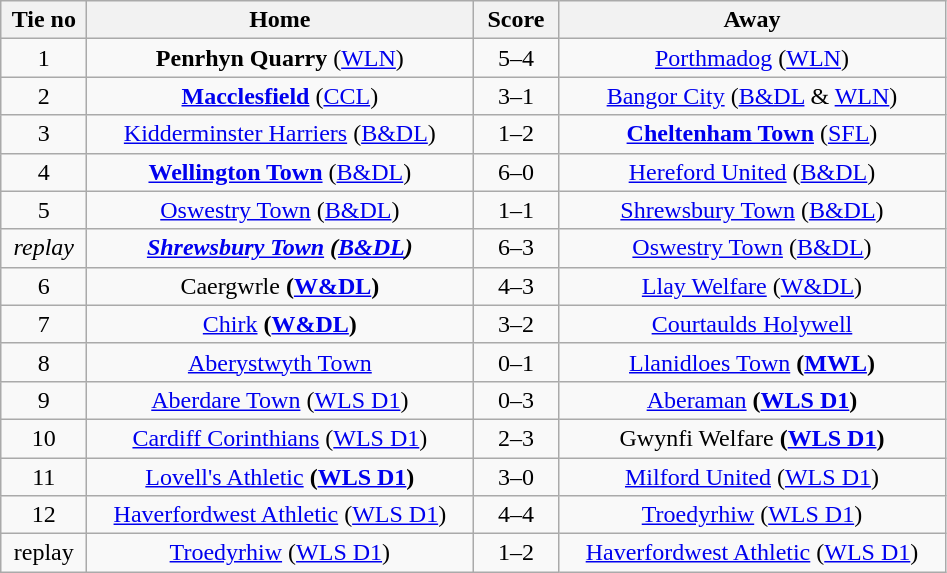<table class="wikitable" style="text-align:center">
<tr>
<th width=50>Tie no</th>
<th width=250>Home</th>
<th width=50>Score</th>
<th width=250>Away</th>
</tr>
<tr>
<td>1</td>
<td><strong>Penrhyn Quarry</strong> (<a href='#'>WLN</a>)</td>
<td>5–4</td>
<td><a href='#'>Porthmadog</a> (<a href='#'>WLN</a>)</td>
</tr>
<tr>
<td>2</td>
<td><strong><a href='#'>Macclesfield</a></strong> (<a href='#'>CCL</a>)</td>
<td>3–1</td>
<td><a href='#'>Bangor City</a> (<a href='#'>B&DL</a> & <a href='#'>WLN</a>)</td>
</tr>
<tr>
<td>3</td>
<td><a href='#'>Kidderminster Harriers</a> (<a href='#'>B&DL</a>)</td>
<td>1–2</td>
<td><strong><a href='#'>Cheltenham Town</a></strong> (<a href='#'>SFL</a>)</td>
</tr>
<tr>
<td>4</td>
<td><strong><a href='#'>Wellington Town</a></strong> (<a href='#'>B&DL</a>)</td>
<td>6–0</td>
<td><a href='#'>Hereford United</a> (<a href='#'>B&DL</a>)</td>
</tr>
<tr>
<td>5</td>
<td><a href='#'>Oswestry Town</a> (<a href='#'>B&DL</a>)</td>
<td>1–1</td>
<td><a href='#'>Shrewsbury Town</a> (<a href='#'>B&DL</a>)</td>
</tr>
<tr>
<td><em>replay</em></td>
<td><strong><em><a href='#'>Shrewsbury Town</a><strong> (<a href='#'>B&DL</a>)<em></td>
<td></em>6–3<em></td>
<td></em><a href='#'>Oswestry Town</a> (<a href='#'>B&DL</a>)<em></td>
</tr>
<tr>
<td>6</td>
<td></strong>Caergwrle<strong> (<a href='#'>W&DL</a>)</td>
<td>4–3</td>
<td><a href='#'>Llay Welfare</a> (<a href='#'>W&DL</a>)</td>
</tr>
<tr>
<td>7</td>
<td></strong><a href='#'>Chirk</a><strong> (<a href='#'>W&DL</a>)</td>
<td>3–2</td>
<td><a href='#'>Courtaulds Holywell</a></td>
</tr>
<tr>
<td>8</td>
<td><a href='#'>Aberystwyth Town</a></td>
<td>0–1</td>
<td></strong><a href='#'>Llanidloes Town</a><strong> (<a href='#'>MWL</a>)</td>
</tr>
<tr>
<td>9</td>
<td><a href='#'>Aberdare Town</a> (<a href='#'>WLS D1</a>)</td>
<td>0–3</td>
<td></strong><a href='#'>Aberaman</a><strong> (<a href='#'>WLS D1</a>)</td>
</tr>
<tr>
<td>10</td>
<td><a href='#'>Cardiff Corinthians</a> (<a href='#'>WLS D1</a>)</td>
<td>2–3</td>
<td></strong>Gwynfi Welfare<strong> (<a href='#'>WLS D1</a>)</td>
</tr>
<tr>
<td>11</td>
<td></strong><a href='#'>Lovell's Athletic</a><strong> (<a href='#'>WLS D1</a>)</td>
<td>3–0</td>
<td><a href='#'>Milford United</a> (<a href='#'>WLS D1</a>)</td>
</tr>
<tr>
<td>12</td>
<td><a href='#'>Haverfordwest Athletic</a> (<a href='#'>WLS D1</a>)</td>
<td>4–4</td>
<td><a href='#'>Troedyrhiw</a> (<a href='#'>WLS D1</a>)</td>
</tr>
<tr>
<td></em>replay<em></td>
<td></em><a href='#'>Troedyrhiw</a> (<a href='#'>WLS D1</a>)<em></td>
<td></em>1–2<em></td>
<td></em></strong><a href='#'>Haverfordwest Athletic</a></strong> (<a href='#'>WLS D1</a>)</em></td>
</tr>
</table>
